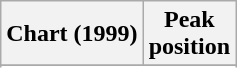<table class="wikitable sortable plainrowheaders" style="text-align:center">
<tr>
<th scope="col">Chart (1999)</th>
<th scope="col">Peak<br>position</th>
</tr>
<tr>
</tr>
<tr>
</tr>
</table>
